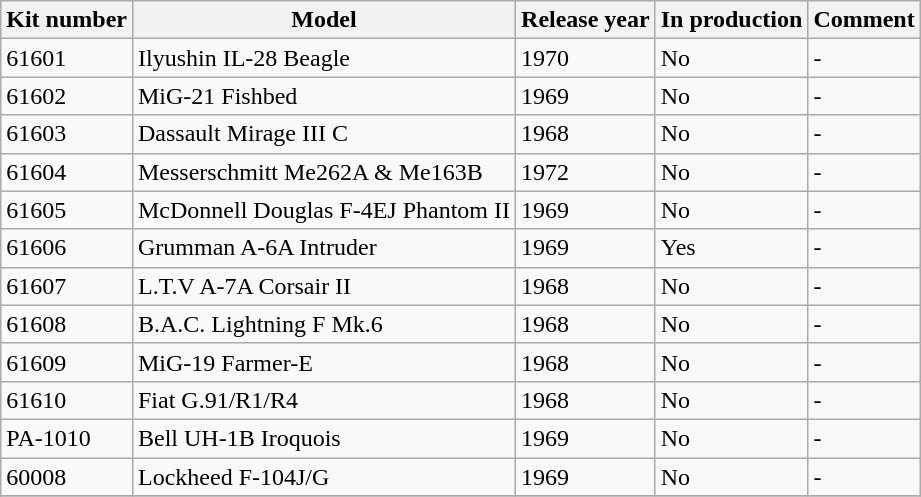<table class="wikitable">
<tr>
<th>Kit number</th>
<th>Model</th>
<th>Release year</th>
<th>In production</th>
<th>Comment</th>
</tr>
<tr>
<td>61601</td>
<td>Ilyushin IL-28 Beagle</td>
<td>1970</td>
<td>No</td>
<td>-</td>
</tr>
<tr>
<td>61602</td>
<td>MiG-21 Fishbed</td>
<td>1969</td>
<td>No</td>
<td>-</td>
</tr>
<tr>
<td>61603</td>
<td>Dassault Mirage III C</td>
<td>1968</td>
<td>No</td>
<td>-</td>
</tr>
<tr>
<td>61604</td>
<td>Messerschmitt Me262A & Me163B</td>
<td>1972</td>
<td>No</td>
<td>-</td>
</tr>
<tr>
<td>61605</td>
<td>McDonnell Douglas F-4EJ Phantom II</td>
<td>1969</td>
<td>No</td>
<td>-</td>
</tr>
<tr>
<td>61606</td>
<td>Grumman A-6A Intruder</td>
<td>1969</td>
<td>Yes</td>
<td>-</td>
</tr>
<tr>
<td>61607</td>
<td>L.T.V A-7A Corsair II</td>
<td>1968</td>
<td>No</td>
<td>-</td>
</tr>
<tr>
<td>61608</td>
<td>B.A.C. Lightning F Mk.6</td>
<td>1968</td>
<td>No</td>
<td>-</td>
</tr>
<tr>
<td>61609</td>
<td>MiG-19 Farmer-E</td>
<td>1968</td>
<td>No</td>
<td>-</td>
</tr>
<tr>
<td>61610</td>
<td>Fiat G.91/R1/R4</td>
<td>1968</td>
<td>No</td>
<td>-</td>
</tr>
<tr>
<td>PA-1010</td>
<td>Bell UH-1B Iroquois</td>
<td>1969</td>
<td>No</td>
<td>-</td>
</tr>
<tr>
<td>60008</td>
<td>Lockheed F-104J/G</td>
<td>1969</td>
<td>No</td>
<td>-</td>
</tr>
<tr>
</tr>
</table>
